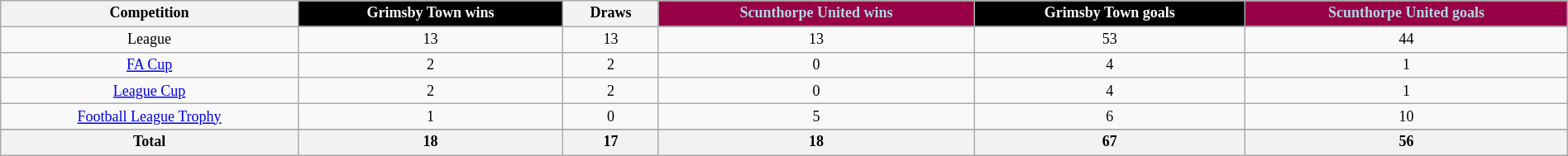<table class="wikitable" style="text-align: center; width: 100%; font-size: 12px">
<tr>
<th>Competition</th>
<th style="background:#000000; color:white">Grimsby Town wins</th>
<th>Draws</th>
<th style="background:#970045; color:#ADD8E6">Scunthorpe United wins</th>
<th style="background:#000000; color:white">Grimsby Town goals</th>
<th style="background:#970045; color:#ADD8E6">Scunthorpe United goals</th>
</tr>
<tr>
<td>League</td>
<td>13</td>
<td>13</td>
<td>13</td>
<td>53</td>
<td>44</td>
</tr>
<tr>
<td><a href='#'>FA Cup</a></td>
<td>2</td>
<td>2</td>
<td>0</td>
<td>4</td>
<td>1</td>
</tr>
<tr>
<td><a href='#'>League Cup</a></td>
<td>2</td>
<td>2</td>
<td>0</td>
<td>4</td>
<td>1</td>
</tr>
<tr>
<td><a href='#'>Football League Trophy</a></td>
<td>1</td>
<td>0</td>
<td>5</td>
<td>6</td>
<td>10</td>
</tr>
<tr>
</tr>
<tr class="sortbottom">
<th>Total</th>
<th>18</th>
<th>17</th>
<th>18</th>
<th>67</th>
<th>56</th>
</tr>
</table>
